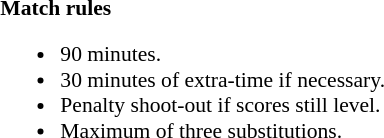<table width=82% style="font-size: 90%">
<tr>
<td width=50% valign=top></td>
<td style="width:60%; vertical-align:top;"><br><strong>Match rules</strong><ul><li>90 minutes.</li><li>30 minutes of extra-time if necessary.</li><li>Penalty shoot-out if scores still level.</li><li>Maximum of three substitutions.</li></ul></td>
</tr>
</table>
